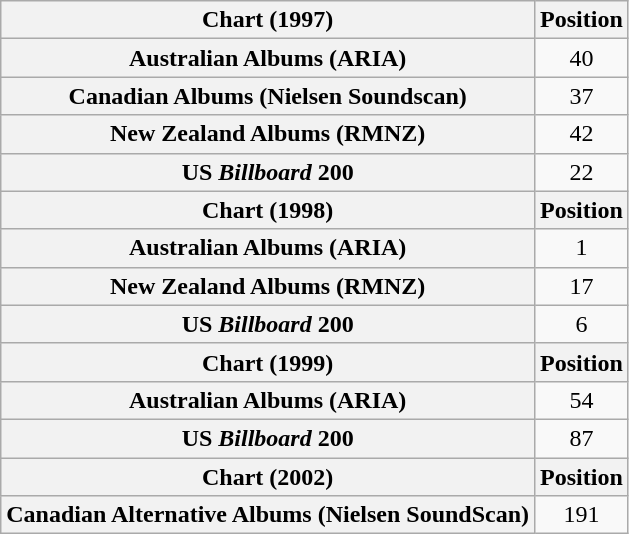<table class="wikitable plainrowheaders">
<tr>
<th>Chart (1997)</th>
<th>Position</th>
</tr>
<tr>
<th scope="row">Australian Albums (ARIA)</th>
<td style="text-align:center;">40</td>
</tr>
<tr>
<th scope="row">Canadian Albums (Nielsen Soundscan)</th>
<td style="text-align:center;">37</td>
</tr>
<tr>
<th scope="row">New Zealand Albums (RMNZ)</th>
<td style="text-align:center;">42</td>
</tr>
<tr>
<th scope="row">US <em>Billboard</em> 200</th>
<td style="text-align:center;">22</td>
</tr>
<tr>
<th>Chart (1998)</th>
<th>Position</th>
</tr>
<tr>
<th scope="row">Australian Albums (ARIA)</th>
<td style="text-align:center;">1</td>
</tr>
<tr>
<th scope="row">New Zealand Albums (RMNZ)</th>
<td style="text-align:center;">17</td>
</tr>
<tr>
<th scope="row">US <em>Billboard</em> 200</th>
<td style="text-align:center;">6</td>
</tr>
<tr>
<th>Chart (1999)</th>
<th>Position</th>
</tr>
<tr>
<th scope="row">Australian Albums (ARIA)</th>
<td style="text-align:center;">54</td>
</tr>
<tr>
<th scope="row">US <em>Billboard</em> 200</th>
<td style="text-align:center;">87</td>
</tr>
<tr>
<th scope="col">Chart (2002)</th>
<th scope="col">Position</th>
</tr>
<tr>
<th scope="row">Canadian Alternative Albums (Nielsen SoundScan)</th>
<td align=center>191</td>
</tr>
</table>
